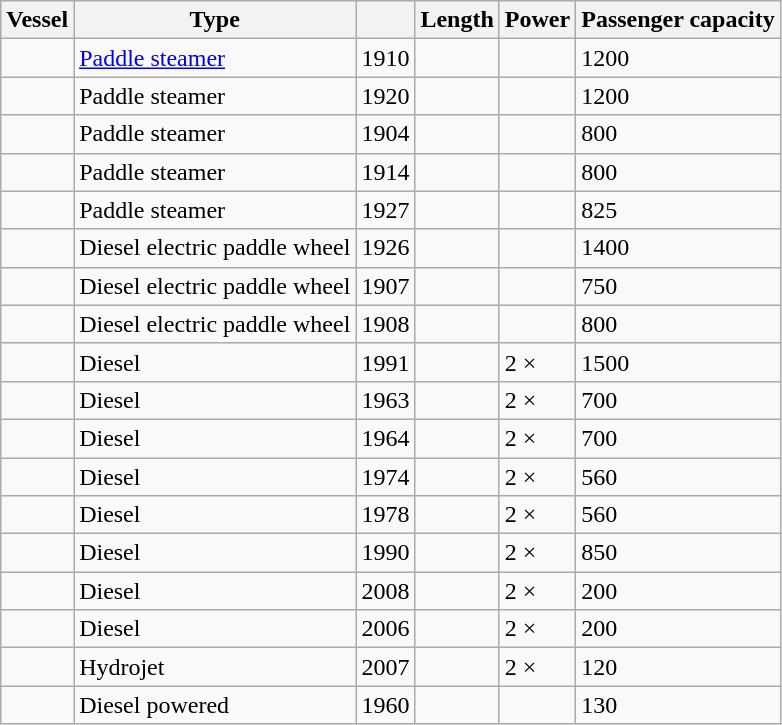<table class="wikitable">
<tr>
<th>Vessel</th>
<th>Type</th>
<th></th>
<th>Length</th>
<th>Power</th>
<th>Passenger capacity</th>
</tr>
<tr>
<td></td>
<td><a href='#'>Paddle steamer</a></td>
<td>1910</td>
<td></td>
<td></td>
<td>1200</td>
</tr>
<tr>
<td></td>
<td>Paddle steamer</td>
<td>1920</td>
<td></td>
<td></td>
<td>1200</td>
</tr>
<tr>
<td></td>
<td>Paddle steamer</td>
<td>1904</td>
<td></td>
<td></td>
<td>800</td>
</tr>
<tr>
<td></td>
<td>Paddle steamer</td>
<td>1914</td>
<td></td>
<td></td>
<td>800</td>
</tr>
<tr>
<td></td>
<td>Paddle steamer</td>
<td>1927</td>
<td></td>
<td></td>
<td>825</td>
</tr>
<tr>
<td></td>
<td>Diesel electric paddle wheel</td>
<td>1926</td>
<td></td>
<td></td>
<td>1400</td>
</tr>
<tr>
<td></td>
<td>Diesel electric paddle wheel</td>
<td>1907</td>
<td></td>
<td></td>
<td>750</td>
</tr>
<tr>
<td></td>
<td>Diesel electric paddle wheel</td>
<td>1908</td>
<td></td>
<td></td>
<td>800</td>
</tr>
<tr>
<td></td>
<td>Diesel</td>
<td>1991</td>
<td></td>
<td>2 × </td>
<td>1500</td>
</tr>
<tr>
<td></td>
<td>Diesel</td>
<td>1963</td>
<td></td>
<td>2 × </td>
<td>700</td>
</tr>
<tr>
<td></td>
<td>Diesel</td>
<td>1964</td>
<td></td>
<td>2 × </td>
<td>700</td>
</tr>
<tr>
<td></td>
<td>Diesel</td>
<td>1974</td>
<td></td>
<td>2 × </td>
<td>560</td>
</tr>
<tr>
<td></td>
<td>Diesel</td>
<td>1978</td>
<td></td>
<td>2 × </td>
<td>560</td>
</tr>
<tr>
<td></td>
<td>Diesel</td>
<td>1990</td>
<td></td>
<td>2 × </td>
<td>850</td>
</tr>
<tr>
<td></td>
<td>Diesel</td>
<td>2008</td>
<td></td>
<td>2 × </td>
<td>200</td>
</tr>
<tr>
<td></td>
<td>Diesel</td>
<td>2006</td>
<td></td>
<td>2 × </td>
<td>200</td>
</tr>
<tr>
<td></td>
<td>Hydrojet</td>
<td>2007</td>
<td></td>
<td>2 × </td>
<td>120</td>
</tr>
<tr>
<td></td>
<td>Diesel powered</td>
<td>1960</td>
<td></td>
<td></td>
<td>130</td>
</tr>
</table>
